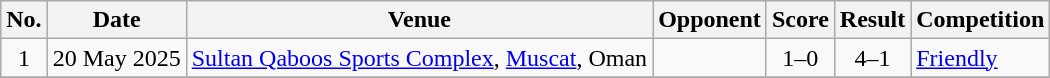<table class="wikitable sortable">
<tr>
<th scope="col">No.</th>
<th scope="col">Date</th>
<th scope="col">Venue</th>
<th scope="col">Opponent</th>
<th scope="col">Score</th>
<th scope="col">Result</th>
<th scope="col">Competition</th>
</tr>
<tr>
<td style="text-align:center">1</td>
<td>20 May 2025</td>
<td><a href='#'>Sultan Qaboos Sports Complex</a>, <a href='#'>Muscat</a>, Oman</td>
<td></td>
<td style="text-align:center">1–0</td>
<td style="text-align:center">4–1</td>
<td><a href='#'>Friendly</a></td>
</tr>
<tr>
</tr>
</table>
